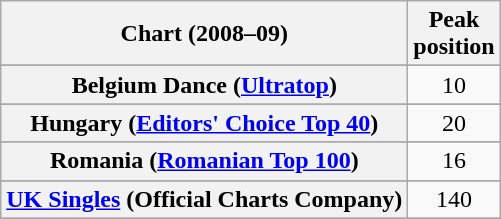<table class="wikitable sortable plainrowheaders">
<tr>
<th scope="col">Chart (2008–09)</th>
<th scope="col">Peak<br>position</th>
</tr>
<tr>
</tr>
<tr>
</tr>
<tr>
</tr>
<tr>
<th scope="row">Belgium Dance (<a href='#'>Ultratop</a>)</th>
<td align="center">10</td>
</tr>
<tr>
</tr>
<tr>
</tr>
<tr>
</tr>
<tr>
<th scope="row">Hungary (<a href='#'>Editors' Choice Top 40</a>)</th>
<td align="center">20</td>
</tr>
<tr>
</tr>
<tr>
</tr>
<tr>
<th scope="row">Romania (<a href='#'>Romanian Top 100</a>)</th>
<td align="center">16</td>
</tr>
<tr>
</tr>
<tr>
</tr>
<tr>
<th scope="row"><a href='#'>UK Singles</a> (Official Charts Company)</th>
<td align="center">140</td>
</tr>
<tr>
</tr>
<tr>
</tr>
<tr>
</tr>
</table>
